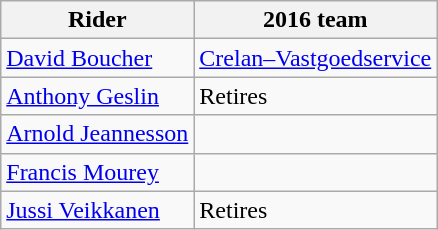<table class="wikitable">
<tr>
<th>Rider</th>
<th>2016 team</th>
</tr>
<tr>
<td><a href='#'>David Boucher</a></td>
<td><a href='#'>Crelan–Vastgoedservice</a></td>
</tr>
<tr>
<td><a href='#'>Anthony Geslin</a></td>
<td>Retires</td>
</tr>
<tr>
<td><a href='#'>Arnold Jeannesson</a></td>
<td></td>
</tr>
<tr>
<td><a href='#'>Francis Mourey</a></td>
<td></td>
</tr>
<tr>
<td><a href='#'>Jussi Veikkanen</a></td>
<td>Retires</td>
</tr>
</table>
